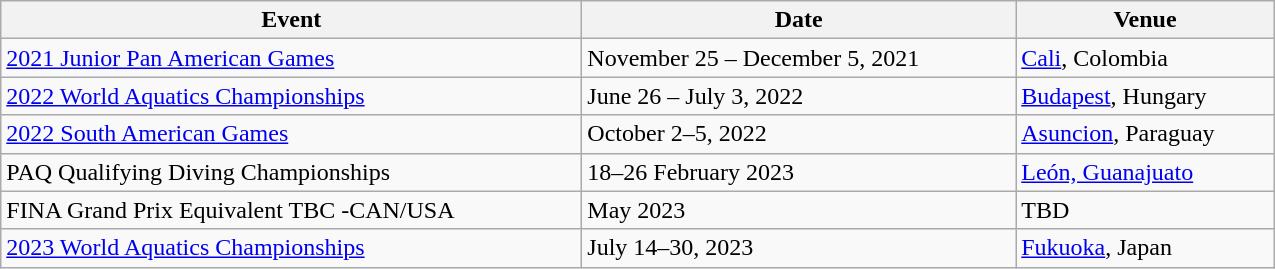<table class="wikitable" style="width:850px;">
<tr>
<th>Event</th>
<th>Date</th>
<th>Venue</th>
</tr>
<tr>
<td><a href='#'>2021 Junior Pan American Games</a></td>
<td>November 25 – December 5, 2021</td>
<td> <a href='#'>Cali</a>, Colombia</td>
</tr>
<tr>
<td><a href='#'>2022 World Aquatics Championships</a></td>
<td>June 26 – July 3, 2022</td>
<td> <a href='#'>Budapest</a>, Hungary</td>
</tr>
<tr>
<td><a href='#'>2022 South American Games</a></td>
<td>October 2–5, 2022</td>
<td> <a href='#'>Asuncion</a>, Paraguay</td>
</tr>
<tr>
<td>PAQ Qualifying Diving Championships</td>
<td>18–26 February 2023</td>
<td> <a href='#'>León, Guanajuato</a></td>
</tr>
<tr>
<td>FINA Grand Prix Equivalent TBC -CAN/USA</td>
<td>May 2023</td>
<td>TBD</td>
</tr>
<tr>
<td><a href='#'>2023 World Aquatics Championships</a></td>
<td>July 14–30, 2023</td>
<td> <a href='#'>Fukuoka</a>, Japan</td>
</tr>
</table>
